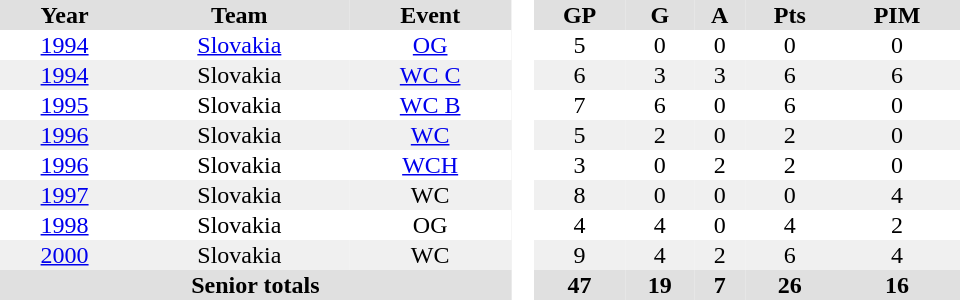<table border="0" cellpadding="1" cellspacing="0" style="text-align:center; width:40em">
<tr ALIGN="center" bgcolor="#e0e0e0">
<th>Year</th>
<th>Team</th>
<th>Event</th>
<th rowspan="99" bgcolor="#ffffff"> </th>
<th>GP</th>
<th>G</th>
<th>A</th>
<th>Pts</th>
<th>PIM</th>
</tr>
<tr>
<td><a href='#'>1994</a></td>
<td><a href='#'>Slovakia</a></td>
<td><a href='#'>OG</a></td>
<td>5</td>
<td>0</td>
<td>0</td>
<td>0</td>
<td>0</td>
</tr>
<tr bgcolor="#f0f0f0">
<td><a href='#'>1994</a></td>
<td>Slovakia</td>
<td><a href='#'>WC C</a></td>
<td>6</td>
<td>3</td>
<td>3</td>
<td>6</td>
<td>6</td>
</tr>
<tr>
<td><a href='#'>1995</a></td>
<td>Slovakia</td>
<td><a href='#'>WC B</a></td>
<td>7</td>
<td>6</td>
<td>0</td>
<td>6</td>
<td>0</td>
</tr>
<tr bgcolor="#f0f0f0">
<td><a href='#'>1996</a></td>
<td>Slovakia</td>
<td><a href='#'>WC</a></td>
<td>5</td>
<td>2</td>
<td>0</td>
<td>2</td>
<td>0</td>
</tr>
<tr>
<td><a href='#'>1996</a></td>
<td>Slovakia</td>
<td><a href='#'>WCH</a></td>
<td>3</td>
<td>0</td>
<td>2</td>
<td>2</td>
<td>0</td>
</tr>
<tr bgcolor="#f0f0f0">
<td><a href='#'>1997</a></td>
<td>Slovakia</td>
<td>WC</td>
<td>8</td>
<td>0</td>
<td>0</td>
<td>0</td>
<td>4</td>
</tr>
<tr>
<td><a href='#'>1998</a></td>
<td>Slovakia</td>
<td>OG</td>
<td>4</td>
<td>4</td>
<td>0</td>
<td>4</td>
<td>2</td>
</tr>
<tr bgcolor="#f0f0f0">
<td><a href='#'>2000</a></td>
<td>Slovakia</td>
<td>WC</td>
<td>9</td>
<td>4</td>
<td>2</td>
<td>6</td>
<td>4</td>
</tr>
<tr bgcolor="#e0e0e0">
<th colspan=3>Senior totals</th>
<th>47</th>
<th>19</th>
<th>7</th>
<th>26</th>
<th>16</th>
</tr>
</table>
